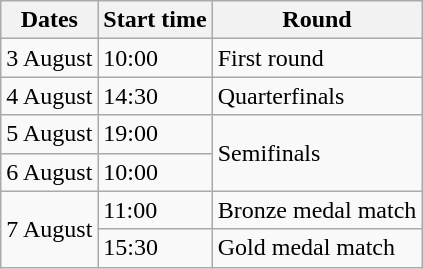<table class="wikitable">
<tr>
<th>Dates</th>
<th>Start time</th>
<th>Round</th>
</tr>
<tr>
<td>3 August</td>
<td>10:00</td>
<td>First round</td>
</tr>
<tr>
<td>4 August</td>
<td>14:30</td>
<td>Quarterfinals</td>
</tr>
<tr>
<td>5 August</td>
<td>19:00</td>
<td rowspan=2>Semifinals</td>
</tr>
<tr>
<td>6 August</td>
<td>10:00</td>
</tr>
<tr>
<td rowspan=2>7 August</td>
<td>11:00</td>
<td>Bronze medal match</td>
</tr>
<tr>
<td>15:30</td>
<td>Gold medal match</td>
</tr>
</table>
